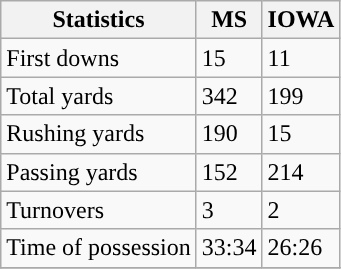<table class="wikitable">
<tr>
<th>Statistics</th>
<th>MS</th>
<th>IOWA</th>
</tr>
<tr>
<td>First downs</td>
<td>15</td>
<td>11</td>
</tr>
<tr>
<td>Total yards</td>
<td>342</td>
<td>199</td>
</tr>
<tr>
<td>Rushing yards</td>
<td>190</td>
<td>15</td>
</tr>
<tr>
<td>Passing yards</td>
<td>152</td>
<td>214</td>
</tr>
<tr>
<td>Turnovers</td>
<td>3</td>
<td>2</td>
</tr>
<tr>
<td>Time of possession</td>
<td>33:34</td>
<td>26:26</td>
</tr>
<tr>
</tr>
</table>
